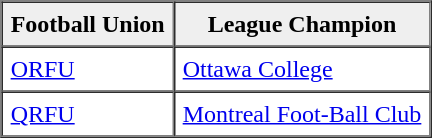<table border="1" cellpadding="5" cellspacing="0" align="center">
<tr>
<th scope="col" style="background:#efefef;">Football Union</th>
<th scope="col" style="background:#efefef;">League Champion</th>
</tr>
<tr>
<td><a href='#'>ORFU</a></td>
<td><a href='#'>Ottawa College</a></td>
</tr>
<tr>
<td><a href='#'>QRFU</a></td>
<td><a href='#'>Montreal Foot-Ball Club</a></td>
</tr>
<tr>
</tr>
</table>
